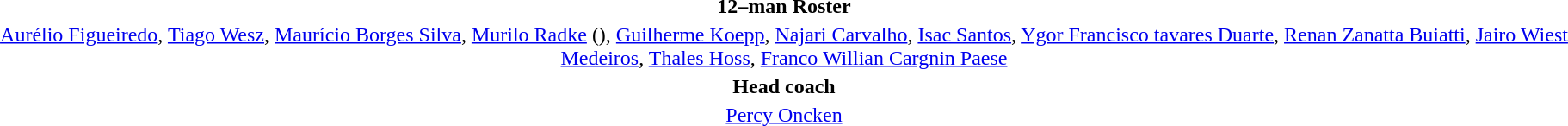<table style="text-align: center; margin-top: 2em; margin-left: auto; margin-right: auto">
<tr>
<td><strong>12–man Roster</strong></td>
</tr>
<tr>
<td><a href='#'>Aurélio Figueiredo</a>, <a href='#'>Tiago Wesz</a>, <a href='#'>Maurício Borges Silva</a>, <a href='#'>Murilo Radke</a> (), <a href='#'>Guilherme Koepp</a>, <a href='#'>Najari Carvalho</a>, <a href='#'>Isac Santos</a>, <a href='#'>Ygor Francisco tavares Duarte</a>, <a href='#'>Renan Zanatta Buiatti</a>, <a href='#'>Jairo Wiest Medeiros</a>, <a href='#'>Thales Hoss</a>, <a href='#'>Franco Willian Cargnin Paese</a></td>
</tr>
<tr>
<td><strong>Head coach</strong></td>
</tr>
<tr>
<td><a href='#'>Percy Oncken</a></td>
</tr>
</table>
